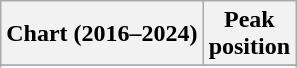<table class="wikitable sortable plainrowheaders">
<tr>
<th scope="col">Chart (2016–2024)</th>
<th scope="col">Peak<br>position</th>
</tr>
<tr>
</tr>
<tr>
</tr>
<tr>
</tr>
</table>
